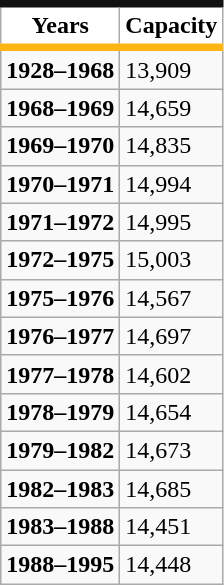<table class="wikitable">
<tr>
<th style="background:#FFFFFF; border-top:#111111 5px solid; border-bottom:#FCB514 5px solid;">Years</th>
<th style="background:#FFFFFF; border-top:#111111 5px solid; border-bottom:#FCB514 5px solid;">Capacity</th>
</tr>
<tr>
<td style=text-align:center><strong>1928–1968</strong></td>
<td>13,909</td>
</tr>
<tr>
<td style=text-align:center><strong>1968–1969</strong></td>
<td>14,659</td>
</tr>
<tr>
<td style=text-align:center><strong>1969–1970</strong></td>
<td>14,835</td>
</tr>
<tr>
<td style=text-align:center><strong>1970–1971</strong></td>
<td>14,994</td>
</tr>
<tr>
<td style=text-align:center><strong>1971–1972</strong></td>
<td>14,995</td>
</tr>
<tr>
<td style=text-align:center><strong>1972–1975</strong></td>
<td>15,003</td>
</tr>
<tr>
<td style=text-align:center><strong>1975–1976</strong></td>
<td>14,567</td>
</tr>
<tr>
<td style=text-align:center><strong>1976–1977</strong></td>
<td>14,697</td>
</tr>
<tr>
<td style=text-align:center><strong>1977–1978</strong></td>
<td>14,602</td>
</tr>
<tr>
<td style=text-align:center><strong>1978–1979</strong></td>
<td>14,654</td>
</tr>
<tr>
<td style=text-align:center><strong>1979–1982</strong></td>
<td>14,673</td>
</tr>
<tr>
<td style=text-align:center><strong>1982–1983</strong></td>
<td>14,685</td>
</tr>
<tr>
<td style=text-align:center><strong>1983–1988</strong></td>
<td>14,451</td>
</tr>
<tr>
<td style=text-align:center><strong>1988–1995</strong></td>
<td>14,448</td>
</tr>
</table>
